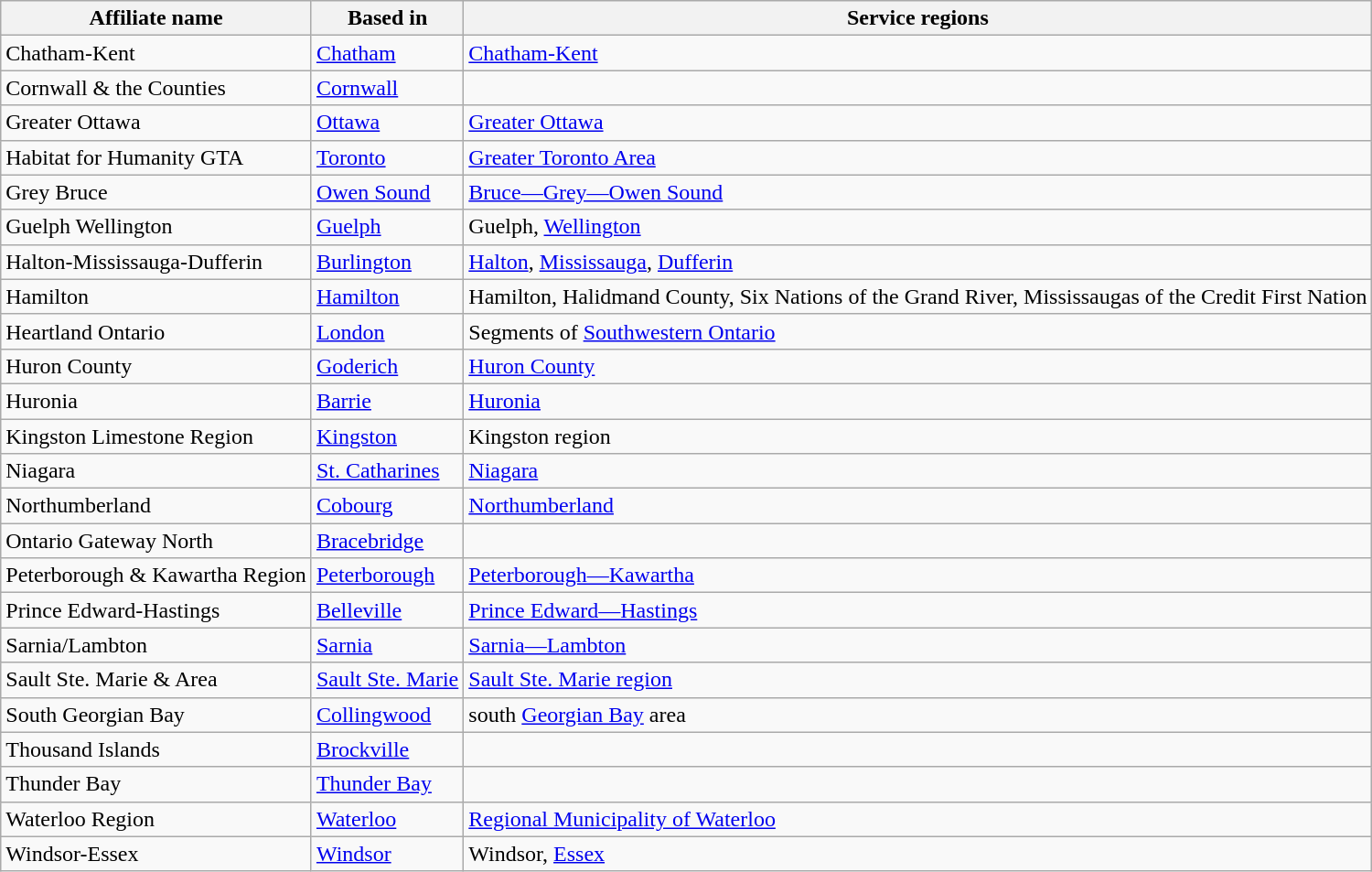<table class="wikitable">
<tr>
<th>Affiliate name</th>
<th>Based in</th>
<th>Service regions</th>
</tr>
<tr>
<td>Chatham-Kent</td>
<td><a href='#'>Chatham</a></td>
<td><a href='#'>Chatham-Kent</a></td>
</tr>
<tr>
<td>Cornwall & the Counties</td>
<td><a href='#'>Cornwall</a></td>
<td></td>
</tr>
<tr>
<td>Greater Ottawa</td>
<td><a href='#'>Ottawa</a></td>
<td><a href='#'>Greater Ottawa</a></td>
</tr>
<tr>
<td>Habitat for Humanity GTA</td>
<td><a href='#'>Toronto</a></td>
<td><a href='#'>Greater Toronto Area</a></td>
</tr>
<tr>
<td>Grey Bruce</td>
<td><a href='#'>Owen Sound</a></td>
<td><a href='#'>Bruce—Grey—Owen Sound</a></td>
</tr>
<tr>
<td>Guelph Wellington</td>
<td><a href='#'>Guelph</a></td>
<td>Guelph, <a href='#'>Wellington</a></td>
</tr>
<tr>
<td>Halton-Mississauga-Dufferin</td>
<td><a href='#'>Burlington</a></td>
<td><a href='#'>Halton</a>, <a href='#'>Mississauga</a>, <a href='#'>Dufferin</a></td>
</tr>
<tr>
<td>Hamilton</td>
<td><a href='#'>Hamilton</a></td>
<td>Hamilton, Halidmand County, Six Nations of the Grand River, Mississaugas of the Credit First Nation</td>
</tr>
<tr>
<td>Heartland Ontario</td>
<td><a href='#'>London</a></td>
<td>Segments of <a href='#'>Southwestern Ontario</a></td>
</tr>
<tr>
<td>Huron County</td>
<td><a href='#'>Goderich</a></td>
<td><a href='#'>Huron County</a></td>
</tr>
<tr>
<td>Huronia</td>
<td><a href='#'>Barrie</a></td>
<td><a href='#'>Huronia</a></td>
</tr>
<tr>
<td>Kingston Limestone Region</td>
<td><a href='#'>Kingston</a></td>
<td>Kingston region</td>
</tr>
<tr>
<td>Niagara</td>
<td><a href='#'>St. Catharines</a></td>
<td><a href='#'>Niagara</a></td>
</tr>
<tr>
<td>Northumberland</td>
<td><a href='#'>Cobourg</a></td>
<td><a href='#'>Northumberland</a></td>
</tr>
<tr>
<td>Ontario Gateway North</td>
<td><a href='#'>Bracebridge</a></td>
<td></td>
</tr>
<tr>
<td>Peterborough & Kawartha Region</td>
<td><a href='#'>Peterborough</a></td>
<td><a href='#'>Peterborough—Kawartha</a></td>
</tr>
<tr>
<td>Prince Edward-Hastings</td>
<td><a href='#'>Belleville</a></td>
<td><a href='#'>Prince Edward—Hastings</a></td>
</tr>
<tr>
<td>Sarnia/Lambton</td>
<td><a href='#'>Sarnia</a></td>
<td><a href='#'>Sarnia—Lambton</a></td>
</tr>
<tr>
<td>Sault Ste. Marie & Area</td>
<td><a href='#'>Sault Ste. Marie</a></td>
<td><a href='#'>Sault Ste. Marie region</a></td>
</tr>
<tr>
<td>South Georgian Bay</td>
<td><a href='#'>Collingwood</a></td>
<td>south <a href='#'>Georgian Bay</a> area</td>
</tr>
<tr>
<td>Thousand Islands</td>
<td><a href='#'>Brockville</a></td>
<td></td>
</tr>
<tr>
<td>Thunder Bay</td>
<td><a href='#'>Thunder Bay</a></td>
<td></td>
</tr>
<tr>
<td>Waterloo Region</td>
<td><a href='#'>Waterloo</a></td>
<td><a href='#'>Regional Municipality of Waterloo</a></td>
</tr>
<tr>
<td>Windsor-Essex</td>
<td><a href='#'>Windsor</a></td>
<td>Windsor, <a href='#'>Essex</a></td>
</tr>
</table>
